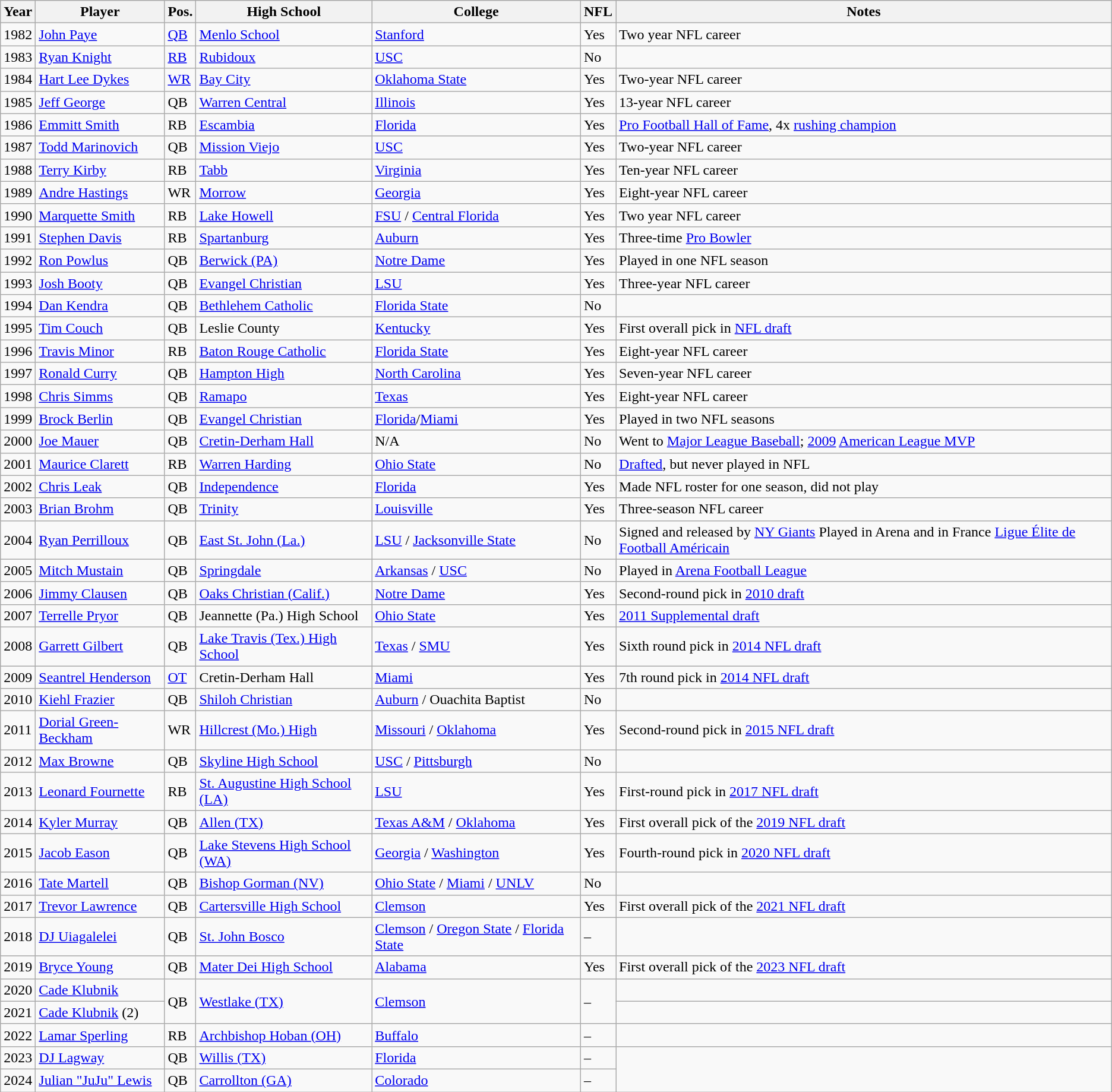<table class="wikitable sortable">
<tr>
<th>Year</th>
<th>Player</th>
<th>Pos.</th>
<th>High School</th>
<th>College</th>
<th>NFL</th>
<th>Notes</th>
</tr>
<tr>
<td>1982</td>
<td><a href='#'>John Paye</a></td>
<td><a href='#'>QB</a></td>
<td><a href='#'>Menlo School</a></td>
<td><a href='#'>Stanford</a></td>
<td>Yes</td>
<td>Two year NFL career</td>
</tr>
<tr>
<td>1983</td>
<td><a href='#'>Ryan Knight</a></td>
<td><a href='#'>RB</a></td>
<td><a href='#'>Rubidoux</a></td>
<td><a href='#'>USC</a></td>
<td>No</td>
<td></td>
</tr>
<tr>
<td>1984</td>
<td><a href='#'>Hart Lee Dykes</a></td>
<td><a href='#'>WR</a></td>
<td><a href='#'>Bay City</a></td>
<td><a href='#'>Oklahoma State</a></td>
<td>Yes</td>
<td>Two-year NFL career</td>
</tr>
<tr>
<td>1985</td>
<td><a href='#'>Jeff George</a></td>
<td>QB</td>
<td><a href='#'>Warren Central</a></td>
<td><a href='#'>Illinois</a></td>
<td>Yes</td>
<td>13-year NFL career</td>
</tr>
<tr>
<td>1986</td>
<td><a href='#'>Emmitt Smith</a></td>
<td>RB</td>
<td><a href='#'>Escambia</a></td>
<td><a href='#'>Florida</a></td>
<td>Yes</td>
<td><a href='#'>Pro Football Hall of Fame</a>, 4x <a href='#'>rushing champion</a></td>
</tr>
<tr>
<td>1987</td>
<td><a href='#'>Todd Marinovich</a></td>
<td>QB</td>
<td><a href='#'>Mission Viejo</a></td>
<td><a href='#'>USC</a></td>
<td>Yes</td>
<td>Two-year NFL career</td>
</tr>
<tr>
<td>1988</td>
<td><a href='#'>Terry Kirby</a></td>
<td>RB</td>
<td><a href='#'>Tabb</a></td>
<td><a href='#'>Virginia</a></td>
<td>Yes</td>
<td>Ten-year NFL career</td>
</tr>
<tr>
<td>1989</td>
<td><a href='#'>Andre Hastings</a></td>
<td>WR</td>
<td><a href='#'>Morrow</a></td>
<td><a href='#'>Georgia</a></td>
<td>Yes</td>
<td>Eight-year NFL career</td>
</tr>
<tr>
<td>1990</td>
<td><a href='#'>Marquette Smith</a></td>
<td>RB</td>
<td><a href='#'>Lake Howell</a></td>
<td><a href='#'>FSU</a> / <a href='#'>Central Florida</a></td>
<td>Yes</td>
<td>Two year NFL career</td>
</tr>
<tr>
<td>1991</td>
<td><a href='#'>Stephen Davis</a></td>
<td>RB</td>
<td><a href='#'>Spartanburg</a></td>
<td><a href='#'>Auburn</a></td>
<td>Yes</td>
<td>Three-time <a href='#'>Pro Bowler</a></td>
</tr>
<tr>
<td>1992</td>
<td><a href='#'>Ron Powlus</a></td>
<td>QB</td>
<td><a href='#'>Berwick (PA)</a></td>
<td><a href='#'>Notre Dame</a></td>
<td>Yes</td>
<td>Played in one NFL season</td>
</tr>
<tr>
<td>1993</td>
<td><a href='#'>Josh Booty</a></td>
<td>QB</td>
<td><a href='#'>Evangel Christian</a></td>
<td><a href='#'>LSU</a></td>
<td>Yes</td>
<td>Three-year NFL career</td>
</tr>
<tr>
<td>1994</td>
<td><a href='#'>Dan Kendra</a></td>
<td>QB</td>
<td><a href='#'>Bethlehem Catholic</a></td>
<td><a href='#'>Florida State</a></td>
<td>No</td>
<td></td>
</tr>
<tr>
<td>1995</td>
<td><a href='#'>Tim Couch</a></td>
<td>QB</td>
<td>Leslie County</td>
<td><a href='#'>Kentucky</a></td>
<td>Yes</td>
<td>First overall pick in <a href='#'>NFL draft</a></td>
</tr>
<tr>
<td>1996</td>
<td><a href='#'>Travis Minor</a></td>
<td>RB</td>
<td><a href='#'>Baton Rouge Catholic</a></td>
<td><a href='#'>Florida State</a></td>
<td>Yes</td>
<td>Eight-year NFL career</td>
</tr>
<tr>
<td>1997</td>
<td><a href='#'>Ronald Curry</a></td>
<td>QB</td>
<td><a href='#'>Hampton High</a></td>
<td><a href='#'>North Carolina</a></td>
<td>Yes</td>
<td>Seven-year NFL career</td>
</tr>
<tr>
<td>1998</td>
<td><a href='#'>Chris Simms</a></td>
<td>QB</td>
<td><a href='#'>Ramapo</a></td>
<td><a href='#'>Texas</a></td>
<td>Yes</td>
<td>Eight-year NFL career</td>
</tr>
<tr>
<td>1999</td>
<td><a href='#'>Brock Berlin</a></td>
<td>QB</td>
<td><a href='#'>Evangel Christian</a></td>
<td><a href='#'>Florida</a>/<a href='#'>Miami</a></td>
<td>Yes</td>
<td>Played in two NFL seasons</td>
</tr>
<tr>
<td>2000</td>
<td><a href='#'>Joe Mauer</a></td>
<td>QB</td>
<td><a href='#'>Cretin-Derham Hall</a></td>
<td>N/A</td>
<td>No</td>
<td>Went to <a href='#'>Major League Baseball</a>; <a href='#'>2009</a> <a href='#'>American League MVP</a></td>
</tr>
<tr>
<td>2001</td>
<td><a href='#'>Maurice Clarett</a></td>
<td>RB</td>
<td><a href='#'>Warren Harding</a></td>
<td><a href='#'>Ohio State</a></td>
<td>No</td>
<td><a href='#'>Drafted</a>, but never played in NFL</td>
</tr>
<tr>
<td>2002</td>
<td><a href='#'>Chris Leak</a></td>
<td>QB</td>
<td><a href='#'>Independence</a></td>
<td><a href='#'>Florida</a></td>
<td>Yes</td>
<td>Made NFL roster for one season, did not play</td>
</tr>
<tr>
<td>2003</td>
<td><a href='#'>Brian Brohm</a></td>
<td>QB</td>
<td><a href='#'>Trinity</a></td>
<td><a href='#'>Louisville</a></td>
<td>Yes</td>
<td>Three-season NFL career</td>
</tr>
<tr>
<td>2004</td>
<td><a href='#'>Ryan Perrilloux</a></td>
<td>QB</td>
<td><a href='#'>East St. John (La.)</a></td>
<td><a href='#'>LSU</a> / <a href='#'>Jacksonville State</a></td>
<td>No</td>
<td>Signed and released by <a href='#'>NY Giants</a> Played in Arena and in France <a href='#'>Ligue Élite de Football Américain</a></td>
</tr>
<tr>
<td>2005</td>
<td><a href='#'>Mitch Mustain</a></td>
<td>QB</td>
<td><a href='#'>Springdale</a></td>
<td><a href='#'>Arkansas</a> / <a href='#'>USC</a></td>
<td>No</td>
<td>Played in <a href='#'>Arena Football League</a></td>
</tr>
<tr>
<td>2006</td>
<td><a href='#'>Jimmy Clausen</a></td>
<td>QB</td>
<td><a href='#'>Oaks Christian (Calif.)</a></td>
<td><a href='#'>Notre Dame</a></td>
<td>Yes</td>
<td>Second-round pick in <a href='#'>2010 draft</a></td>
</tr>
<tr>
<td>2007</td>
<td><a href='#'>Terrelle Pryor</a></td>
<td>QB</td>
<td>Jeannette (Pa.) High School</td>
<td><a href='#'>Ohio State</a></td>
<td>Yes</td>
<td><a href='#'>2011 Supplemental draft</a></td>
</tr>
<tr>
<td>2008</td>
<td><a href='#'>Garrett Gilbert</a></td>
<td>QB</td>
<td><a href='#'>Lake Travis (Tex.) High School</a></td>
<td><a href='#'>Texas</a> / <a href='#'>SMU</a></td>
<td>Yes</td>
<td>Sixth round pick in <a href='#'>2014 NFL draft</a></td>
</tr>
<tr>
<td>2009</td>
<td><a href='#'>Seantrel Henderson</a></td>
<td><a href='#'>OT</a></td>
<td>Cretin-Derham Hall</td>
<td><a href='#'>Miami</a></td>
<td>Yes</td>
<td>7th round pick in <a href='#'>2014 NFL draft</a></td>
</tr>
<tr>
<td>2010</td>
<td><a href='#'>Kiehl Frazier</a></td>
<td>QB</td>
<td><a href='#'>Shiloh Christian</a></td>
<td><a href='#'>Auburn</a> / Ouachita Baptist</td>
<td>No</td>
<td></td>
</tr>
<tr>
<td>2011</td>
<td><a href='#'>Dorial Green-Beckham</a></td>
<td>WR</td>
<td><a href='#'>Hillcrest (Mo.) High</a></td>
<td><a href='#'>Missouri</a> / <a href='#'>Oklahoma</a></td>
<td>Yes</td>
<td>Second-round pick in <a href='#'>2015 NFL draft</a></td>
</tr>
<tr>
<td>2012</td>
<td><a href='#'>Max Browne</a></td>
<td>QB</td>
<td><a href='#'>Skyline High School</a></td>
<td><a href='#'>USC</a> / <a href='#'>Pittsburgh</a></td>
<td>No</td>
<td></td>
</tr>
<tr>
<td>2013</td>
<td><a href='#'>Leonard Fournette</a></td>
<td>RB</td>
<td><a href='#'>St. Augustine High School (LA)</a></td>
<td><a href='#'>LSU</a></td>
<td>Yes</td>
<td>First-round pick in <a href='#'>2017 NFL draft</a></td>
</tr>
<tr>
<td>2014</td>
<td><a href='#'>Kyler Murray</a></td>
<td>QB</td>
<td><a href='#'>Allen (TX)</a></td>
<td><a href='#'>Texas A&M</a> / <a href='#'>Oklahoma</a></td>
<td>Yes</td>
<td>First overall pick of the <a href='#'>2019 NFL draft</a></td>
</tr>
<tr>
<td>2015</td>
<td><a href='#'>Jacob Eason</a></td>
<td>QB</td>
<td><a href='#'>Lake Stevens High School (WA)</a></td>
<td><a href='#'>Georgia</a> / <a href='#'>Washington</a></td>
<td>Yes</td>
<td>Fourth-round pick in <a href='#'>2020 NFL draft</a></td>
</tr>
<tr>
<td>2016</td>
<td><a href='#'>Tate Martell</a></td>
<td>QB</td>
<td><a href='#'>Bishop Gorman (NV)</a></td>
<td><a href='#'>Ohio State</a> / <a href='#'>Miami</a> / <a href='#'>UNLV</a></td>
<td>No</td>
<td></td>
</tr>
<tr>
<td>2017</td>
<td><a href='#'>Trevor Lawrence</a></td>
<td>QB</td>
<td><a href='#'>Cartersville High School</a></td>
<td><a href='#'>Clemson</a></td>
<td>Yes</td>
<td>First overall pick of the <a href='#'>2021 NFL draft</a></td>
</tr>
<tr>
<td>2018</td>
<td><a href='#'>DJ Uiagalelei</a></td>
<td>QB</td>
<td><a href='#'>St. John Bosco</a></td>
<td><a href='#'>Clemson</a> / <a href='#'>Oregon State</a> / <a href='#'>Florida State</a></td>
<td>–</td>
</tr>
<tr>
<td>2019</td>
<td><a href='#'>Bryce Young</a></td>
<td>QB</td>
<td><a href='#'>Mater Dei High School</a></td>
<td><a href='#'>Alabama</a></td>
<td>Yes</td>
<td>First overall pick of the <a href='#'>2023 NFL draft</a></td>
</tr>
<tr>
<td>2020</td>
<td><a href='#'>Cade Klubnik</a></td>
<td rowspan="2">QB</td>
<td rowspan="2"><a href='#'>Westlake (TX)</a></td>
<td rowspan="2"><a href='#'>Clemson</a></td>
<td rowspan="2">–</td>
<td></td>
</tr>
<tr>
<td>2021</td>
<td><a href='#'>Cade Klubnik</a> (2)</td>
</tr>
<tr>
<td>2022</td>
<td><a href='#'>Lamar Sperling</a></td>
<td>RB</td>
<td><a href='#'>Archbishop Hoban (OH)</a></td>
<td><a href='#'>Buffalo</a></td>
<td>–</td>
<td></td>
</tr>
<tr>
<td>2023</td>
<td><a href='#'>DJ Lagway</a></td>
<td>QB</td>
<td><a href='#'>Willis (TX)</a></td>
<td><a href='#'>Florida</a></td>
<td>–</td>
</tr>
<tr>
<td>2024</td>
<td><a href='#'>Julian "JuJu" Lewis</a></td>
<td>QB</td>
<td><a href='#'>Carrollton (GA)</a></td>
<td><a href='#'>Colorado</a></td>
<td>–</td>
</tr>
</table>
